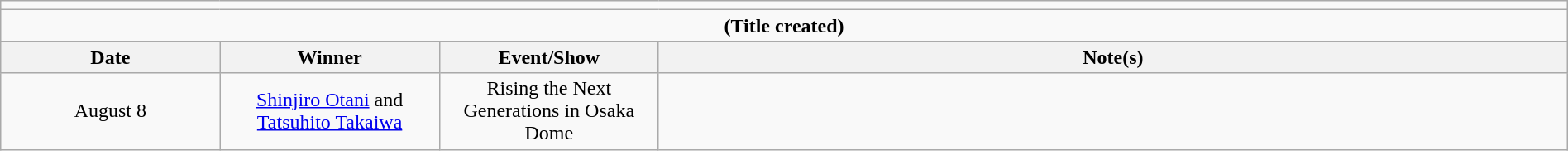<table class="wikitable" style="text-align:center; width:100%;">
<tr>
<td colspan="5"></td>
</tr>
<tr>
<td colspan="5"><strong>(Title created)</strong></td>
</tr>
<tr>
<th width=14%>Date</th>
<th width=14%>Winner</th>
<th width=14%>Event/Show</th>
<th width=58%>Note(s)</th>
</tr>
<tr>
<td>August 8</td>
<td><a href='#'>Shinjiro Otani</a> and <a href='#'>Tatsuhito Takaiwa</a></td>
<td>Rising the Next Generations in Osaka Dome</td>
<td align="left"></td>
</tr>
</table>
